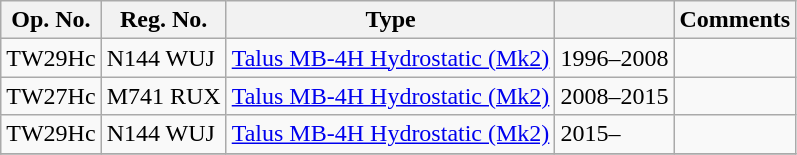<table class="wikitable">
<tr>
<th>Op. No.</th>
<th>Reg. No.</th>
<th>Type</th>
<th></th>
<th>Comments</th>
</tr>
<tr>
<td>TW29Hc</td>
<td>N144 WUJ</td>
<td><a href='#'>Talus MB-4H Hydrostatic (Mk2)</a></td>
<td>1996–2008</td>
<td></td>
</tr>
<tr>
<td>TW27Hc</td>
<td>M741 RUX</td>
<td><a href='#'>Talus MB-4H Hydrostatic (Mk2)</a></td>
<td>2008–2015</td>
<td></td>
</tr>
<tr>
<td>TW29Hc</td>
<td>N144 WUJ</td>
<td><a href='#'>Talus MB-4H Hydrostatic (Mk2)</a></td>
<td>2015–</td>
<td></td>
</tr>
<tr>
</tr>
</table>
